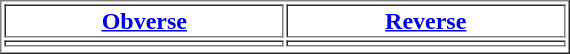<table align="center" border="1"  cellpadding="1" width="30%">
<tr>
<th width="50%"><a href='#'>Obverse</a></th>
<th width="50%"><a href='#'>Reverse</a></th>
</tr>
<tr>
<td></td>
<td></td>
</tr>
<tr>
</tr>
</table>
